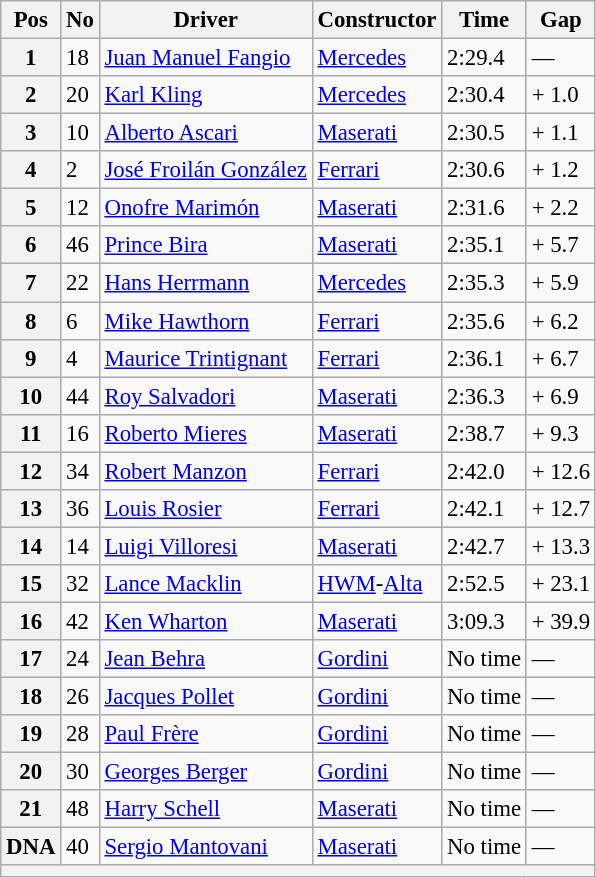<table class="wikitable sortable" style="font-size: 95%;">
<tr>
<th>Pos</th>
<th>No</th>
<th>Driver</th>
<th>Constructor</th>
<th>Time</th>
<th>Gap</th>
</tr>
<tr>
<th>1</th>
<td>18</td>
<td> <a href='#'>Juan Manuel Fangio</a></td>
<td><a href='#'>Mercedes</a></td>
<td>2:29.4</td>
<td>—</td>
</tr>
<tr>
<th>2</th>
<td>20</td>
<td> <a href='#'>Karl Kling</a></td>
<td><a href='#'>Mercedes</a></td>
<td>2:30.4</td>
<td>+ 1.0</td>
</tr>
<tr>
<th>3</th>
<td>10</td>
<td> <a href='#'>Alberto Ascari</a></td>
<td><a href='#'>Maserati</a></td>
<td>2:30.5</td>
<td>+ 1.1</td>
</tr>
<tr>
<th>4</th>
<td>2</td>
<td> <a href='#'>José Froilán González</a></td>
<td><a href='#'>Ferrari</a></td>
<td>2:30.6</td>
<td>+ 1.2</td>
</tr>
<tr>
<th>5</th>
<td>12</td>
<td> <a href='#'>Onofre Marimón</a></td>
<td><a href='#'>Maserati</a></td>
<td>2:31.6</td>
<td>+ 2.2</td>
</tr>
<tr>
<th>6</th>
<td>46</td>
<td> <a href='#'>Prince Bira</a></td>
<td><a href='#'>Maserati</a></td>
<td>2:35.1</td>
<td>+ 5.7</td>
</tr>
<tr>
<th>7</th>
<td>22</td>
<td> <a href='#'>Hans Herrmann</a></td>
<td><a href='#'>Mercedes</a></td>
<td>2:35.3</td>
<td>+ 5.9</td>
</tr>
<tr>
<th>8</th>
<td>6</td>
<td> <a href='#'>Mike Hawthorn</a></td>
<td><a href='#'>Ferrari</a></td>
<td>2:35.6</td>
<td>+ 6.2</td>
</tr>
<tr>
<th>9</th>
<td>4</td>
<td> <a href='#'>Maurice Trintignant</a></td>
<td><a href='#'>Ferrari</a></td>
<td>2:36.1</td>
<td>+ 6.7</td>
</tr>
<tr>
<th>10</th>
<td>44</td>
<td> <a href='#'>Roy Salvadori</a></td>
<td><a href='#'>Maserati</a></td>
<td>2:36.3</td>
<td>+ 6.9</td>
</tr>
<tr>
<th>11</th>
<td>16</td>
<td> <a href='#'>Roberto Mieres</a></td>
<td><a href='#'>Maserati</a></td>
<td>2:38.7</td>
<td>+ 9.3</td>
</tr>
<tr>
<th>12</th>
<td>34</td>
<td> <a href='#'>Robert Manzon</a></td>
<td><a href='#'>Ferrari</a></td>
<td>2:42.0</td>
<td>+ 12.6</td>
</tr>
<tr>
<th>13</th>
<td>36</td>
<td> <a href='#'>Louis Rosier</a></td>
<td><a href='#'>Ferrari</a></td>
<td>2:42.1</td>
<td>+ 12.7</td>
</tr>
<tr>
<th>14</th>
<td>14</td>
<td> <a href='#'>Luigi Villoresi</a></td>
<td><a href='#'>Maserati</a></td>
<td>2:42.7</td>
<td>+ 13.3</td>
</tr>
<tr>
<th>15</th>
<td>32</td>
<td> <a href='#'>Lance Macklin</a></td>
<td><a href='#'>HWM</a>-<a href='#'>Alta</a></td>
<td>2:52.5</td>
<td>+ 23.1</td>
</tr>
<tr>
<th>16</th>
<td>42</td>
<td> <a href='#'>Ken Wharton</a></td>
<td><a href='#'>Maserati</a></td>
<td>3:09.3</td>
<td>+ 39.9</td>
</tr>
<tr>
<th>17</th>
<td>24</td>
<td> <a href='#'>Jean Behra</a></td>
<td><a href='#'>Gordini</a></td>
<td>No time</td>
<td>—</td>
</tr>
<tr>
<th>18</th>
<td>26</td>
<td> <a href='#'>Jacques Pollet</a></td>
<td><a href='#'>Gordini</a></td>
<td>No time</td>
<td>—</td>
</tr>
<tr>
<th>19</th>
<td>28</td>
<td> <a href='#'>Paul Frère</a></td>
<td><a href='#'>Gordini</a></td>
<td>No time</td>
<td>—</td>
</tr>
<tr>
<th>20</th>
<td>30</td>
<td> <a href='#'>Georges Berger</a></td>
<td><a href='#'>Gordini</a></td>
<td>No time</td>
<td>—</td>
</tr>
<tr>
<th>21</th>
<td>48</td>
<td> <a href='#'>Harry Schell</a></td>
<td><a href='#'>Maserati</a></td>
<td>No time</td>
<td>—</td>
</tr>
<tr>
<th>DNA</th>
<td>40</td>
<td> <a href='#'>Sergio Mantovani</a></td>
<td><a href='#'>Maserati</a></td>
<td>No time</td>
<td>—</td>
</tr>
<tr>
<th colspan="6"></th>
</tr>
</table>
